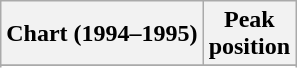<table class="wikitable sortable">
<tr>
<th align="left">Chart (1994–1995)</th>
<th align="center">Peak<br>position</th>
</tr>
<tr>
</tr>
<tr>
</tr>
<tr>
</tr>
</table>
